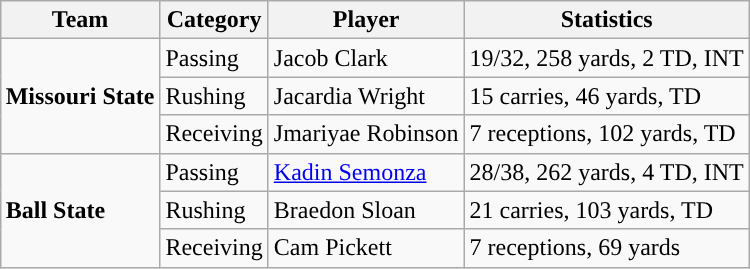<table class="wikitable" style="float: right;">
<tr>
<th>Team</th>
<th>Category</th>
<th>Player</th>
<th>Statistics</th>
</tr>
<tr>
<td rowspan=3><strong>Missouri State</strong></td>
<td>Passing</td>
<td>Jacob Clark</td>
<td>19/32, 258 yards, 2 TD, INT</td>
</tr>
<tr>
<td>Rushing</td>
<td>Jacardia Wright</td>
<td>15 carries, 46 yards, TD</td>
</tr>
<tr>
<td>Receiving</td>
<td>Jmariyae Robinson</td>
<td>7 receptions, 102 yards, TD</td>
</tr>
<tr>
<td rowspan=3><strong>Ball State</strong></td>
<td>Passing</td>
<td><a href='#'>Kadin Semonza</a></td>
<td>28/38, 262 yards, 4 TD, INT</td>
</tr>
<tr>
<td>Rushing</td>
<td>Braedon Sloan</td>
<td>21 carries, 103 yards, TD</td>
</tr>
<tr>
<td>Receiving</td>
<td>Cam Pickett</td>
<td>7 receptions, 69 yards</td>
</tr>
</table>
